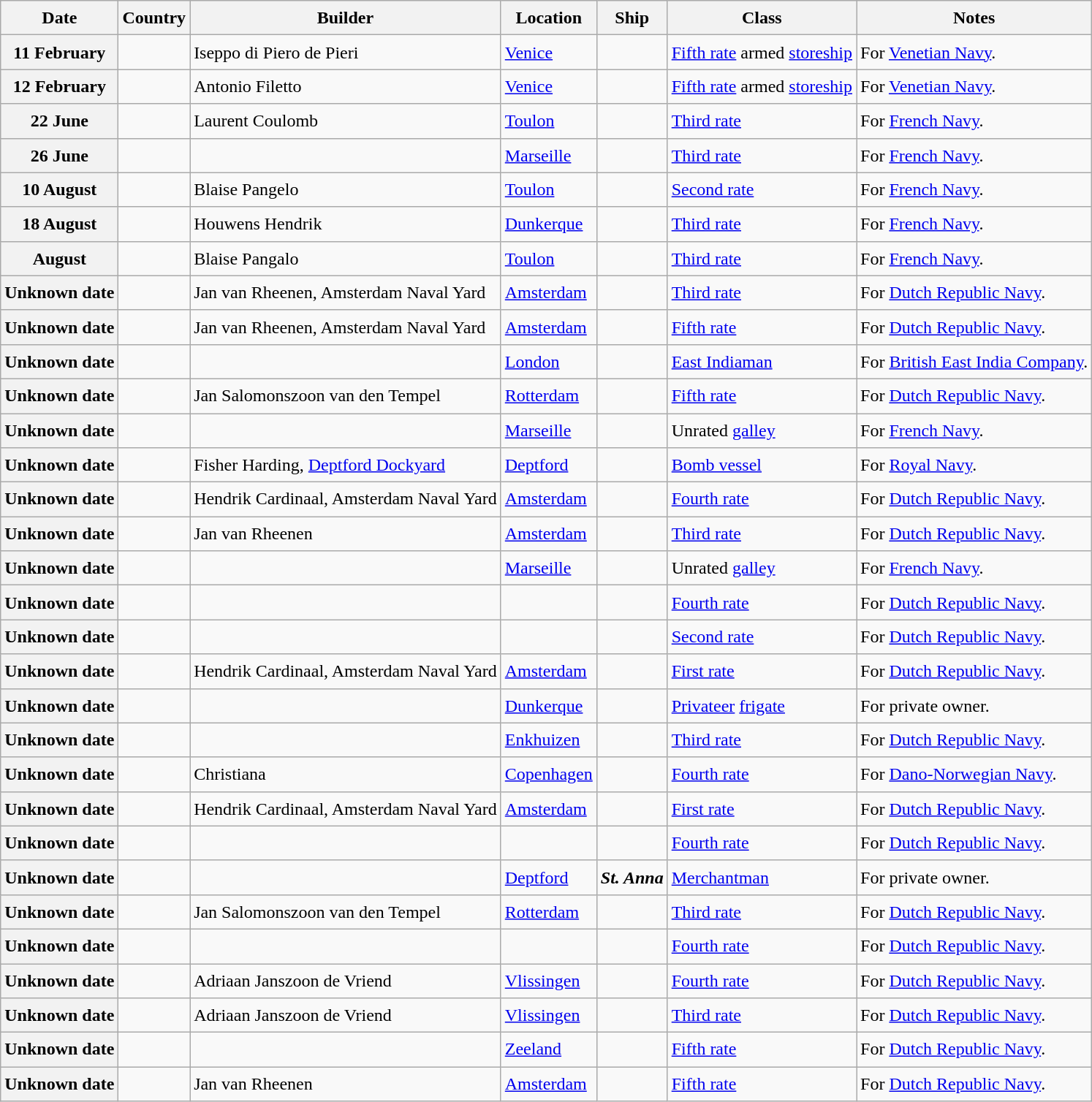<table class="wikitable sortable" style="font-size:1.00em; line-height:1.5em;">
<tr>
<th>Date</th>
<th>Country</th>
<th>Builder</th>
<th>Location</th>
<th>Ship</th>
<th>Class</th>
<th>Notes</th>
</tr>
<tr ---->
<th>11 February</th>
<td></td>
<td>Iseppo di Piero de Pieri</td>
<td><a href='#'>Venice</a></td>
<td><strong></strong></td>
<td><a href='#'>Fifth rate</a> armed <a href='#'>storeship</a></td>
<td>For <a href='#'>Venetian Navy</a>.</td>
</tr>
<tr ---->
<th>12 February</th>
<td></td>
<td>Antonio Filetto</td>
<td><a href='#'>Venice</a></td>
<td><strong></strong></td>
<td><a href='#'>Fifth rate</a> armed <a href='#'>storeship</a></td>
<td>For <a href='#'>Venetian Navy</a>.</td>
</tr>
<tr ---->
<th>22 June</th>
<td></td>
<td>Laurent Coulomb</td>
<td><a href='#'>Toulon</a></td>
<td><strong></strong></td>
<td><a href='#'>Third rate</a></td>
<td>For <a href='#'>French Navy</a>.</td>
</tr>
<tr ---->
<th>26 June</th>
<td></td>
<td></td>
<td><a href='#'>Marseille</a></td>
<td><strong></strong></td>
<td><a href='#'>Third rate</a></td>
<td>For <a href='#'>French Navy</a>.</td>
</tr>
<tr ---->
<th>10 August</th>
<td></td>
<td>Blaise Pangelo</td>
<td><a href='#'>Toulon</a></td>
<td><strong></strong></td>
<td><a href='#'>Second rate</a></td>
<td>For <a href='#'>French Navy</a>.</td>
</tr>
<tr ---->
<th>18 August</th>
<td></td>
<td>Houwens Hendrik</td>
<td><a href='#'>Dunkerque</a></td>
<td><strong></strong></td>
<td><a href='#'>Third rate</a></td>
<td>For <a href='#'>French Navy</a>.</td>
</tr>
<tr ---->
<th>August</th>
<td></td>
<td>Blaise Pangalo</td>
<td><a href='#'>Toulon</a></td>
<td><strong></strong></td>
<td><a href='#'>Third rate</a></td>
<td>For <a href='#'>French Navy</a>.</td>
</tr>
<tr ---->
<th>Unknown date</th>
<td></td>
<td>Jan van Rheenen, Amsterdam Naval Yard</td>
<td><a href='#'>Amsterdam</a></td>
<td><strong></strong></td>
<td><a href='#'>Third rate</a></td>
<td>For <a href='#'>Dutch Republic Navy</a>.</td>
</tr>
<tr ---->
<th>Unknown date</th>
<td></td>
<td>Jan van Rheenen, Amsterdam Naval Yard</td>
<td><a href='#'>Amsterdam</a></td>
<td><strong></strong></td>
<td><a href='#'>Fifth rate</a></td>
<td>For <a href='#'>Dutch Republic Navy</a>.</td>
</tr>
<tr ---->
<th>Unknown date</th>
<td></td>
<td></td>
<td><a href='#'>London</a></td>
<td><strong></strong></td>
<td><a href='#'>East Indiaman</a></td>
<td>For <a href='#'>British East India Company</a>.</td>
</tr>
<tr ---->
<th>Unknown date</th>
<td></td>
<td>Jan Salomonszoon van den Tempel</td>
<td><a href='#'>Rotterdam</a></td>
<td><strong></strong></td>
<td><a href='#'>Fifth rate</a></td>
<td>For <a href='#'>Dutch Republic Navy</a>.</td>
</tr>
<tr ---->
<th>Unknown date</th>
<td></td>
<td></td>
<td><a href='#'>Marseille</a></td>
<td><strong></strong></td>
<td>Unrated <a href='#'>galley</a></td>
<td>For <a href='#'>French Navy</a>.</td>
</tr>
<tr ---->
<th>Unknown date</th>
<td></td>
<td>Fisher Harding, <a href='#'>Deptford Dockyard</a></td>
<td><a href='#'>Deptford</a></td>
<td><strong></strong></td>
<td><a href='#'>Bomb vessel</a></td>
<td>For <a href='#'>Royal Navy</a>.</td>
</tr>
<tr ---->
<th>Unknown date</th>
<td></td>
<td>Hendrik Cardinaal, Amsterdam Naval Yard</td>
<td><a href='#'>Amsterdam</a></td>
<td><strong></strong></td>
<td><a href='#'>Fourth rate</a></td>
<td>For <a href='#'>Dutch Republic Navy</a>.</td>
</tr>
<tr ---->
<th>Unknown date</th>
<td></td>
<td>Jan van Rheenen</td>
<td><a href='#'>Amsterdam</a></td>
<td><strong></strong></td>
<td><a href='#'>Third rate</a></td>
<td>For <a href='#'>Dutch Republic Navy</a>.</td>
</tr>
<tr ---->
<th>Unknown date</th>
<td></td>
<td></td>
<td><a href='#'>Marseille</a></td>
<td><strong></strong></td>
<td>Unrated <a href='#'>galley</a></td>
<td>For <a href='#'>French Navy</a>.</td>
</tr>
<tr ---->
<th>Unknown date</th>
<td></td>
<td></td>
<td></td>
<td><strong></strong></td>
<td><a href='#'>Fourth rate</a></td>
<td>For <a href='#'>Dutch Republic Navy</a>.</td>
</tr>
<tr ---->
<th>Unknown date</th>
<td></td>
<td></td>
<td></td>
<td><strong></strong></td>
<td><a href='#'>Second rate</a></td>
<td>For <a href='#'>Dutch Republic Navy</a>.</td>
</tr>
<tr ---->
<th>Unknown date</th>
<td></td>
<td>Hendrik Cardinaal, Amsterdam Naval Yard</td>
<td><a href='#'>Amsterdam</a></td>
<td><strong></strong></td>
<td><a href='#'>First rate</a></td>
<td>For <a href='#'>Dutch Republic Navy</a>.</td>
</tr>
<tr ---->
<th>Unknown date</th>
<td></td>
<td></td>
<td><a href='#'>Dunkerque</a></td>
<td><strong></strong></td>
<td><a href='#'>Privateer</a> <a href='#'>frigate</a></td>
<td>For private owner.</td>
</tr>
<tr ---->
<th>Unknown date</th>
<td></td>
<td></td>
<td><a href='#'>Enkhuizen</a></td>
<td><strong></strong></td>
<td><a href='#'>Third rate</a></td>
<td>For <a href='#'>Dutch Republic Navy</a>.</td>
</tr>
<tr ---->
<th>Unknown date</th>
<td></td>
<td>Christiana</td>
<td><a href='#'>Copenhagen</a></td>
<td><strong></strong></td>
<td><a href='#'>Fourth rate</a></td>
<td>For <a href='#'>Dano-Norwegian Navy</a>.</td>
</tr>
<tr ---->
<th>Unknown date</th>
<td></td>
<td>Hendrik Cardinaal, Amsterdam Naval Yard</td>
<td><a href='#'>Amsterdam</a></td>
<td><strong></strong></td>
<td><a href='#'>First rate</a></td>
<td>For <a href='#'>Dutch Republic Navy</a>.</td>
</tr>
<tr ---->
<th>Unknown date</th>
<td></td>
<td></td>
<td></td>
<td><strong></strong></td>
<td><a href='#'>Fourth rate</a></td>
<td>For <a href='#'>Dutch Republic Navy</a>.</td>
</tr>
<tr ---->
<th>Unknown date</th>
<td></td>
<td></td>
<td><a href='#'>Deptford</a></td>
<td><strong><em>St. Anna</em></strong></td>
<td><a href='#'>Merchantman</a></td>
<td>For private owner.</td>
</tr>
<tr ---->
<th>Unknown date</th>
<td></td>
<td>Jan Salomonszoon van den Tempel</td>
<td><a href='#'>Rotterdam</a></td>
<td><strong></strong></td>
<td><a href='#'>Third rate</a></td>
<td>For <a href='#'>Dutch Republic Navy</a>.</td>
</tr>
<tr ---->
<th>Unknown date</th>
<td></td>
<td></td>
<td></td>
<td><strong></strong></td>
<td><a href='#'>Fourth rate</a></td>
<td>For <a href='#'>Dutch Republic Navy</a>.</td>
</tr>
<tr ---->
<th>Unknown date</th>
<td></td>
<td>Adriaan Janszoon de Vriend</td>
<td><a href='#'>Vlissingen</a></td>
<td><strong></strong></td>
<td><a href='#'>Fourth rate</a></td>
<td>For <a href='#'>Dutch Republic Navy</a>.</td>
</tr>
<tr ---->
<th>Unknown date</th>
<td></td>
<td>Adriaan Janszoon de Vriend</td>
<td><a href='#'>Vlissingen</a></td>
<td><strong></strong></td>
<td><a href='#'>Third rate</a></td>
<td>For <a href='#'>Dutch Republic Navy</a>.</td>
</tr>
<tr ---->
<th>Unknown date</th>
<td></td>
<td></td>
<td><a href='#'>Zeeland</a></td>
<td><strong></strong></td>
<td><a href='#'>Fifth rate</a></td>
<td>For <a href='#'>Dutch Republic Navy</a>.</td>
</tr>
<tr ---->
<th>Unknown date</th>
<td></td>
<td>Jan van Rheenen</td>
<td><a href='#'>Amsterdam</a></td>
<td><strong></strong></td>
<td><a href='#'>Fifth rate</a></td>
<td>For <a href='#'>Dutch Republic Navy</a>.</td>
</tr>
</table>
